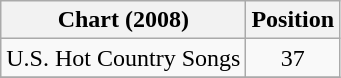<table class="wikitable sortable">
<tr>
<th>Chart (2008)</th>
<th>Position</th>
</tr>
<tr>
<td>U.S. Hot Country Songs</td>
<td align="center">37</td>
</tr>
<tr>
</tr>
</table>
